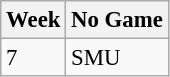<table class="wikitable" style="font-size:95%">
<tr>
<th>Week</th>
<th colspan="10">No Game</th>
</tr>
<tr>
<td>7</td>
<td>SMU</td>
</tr>
</table>
